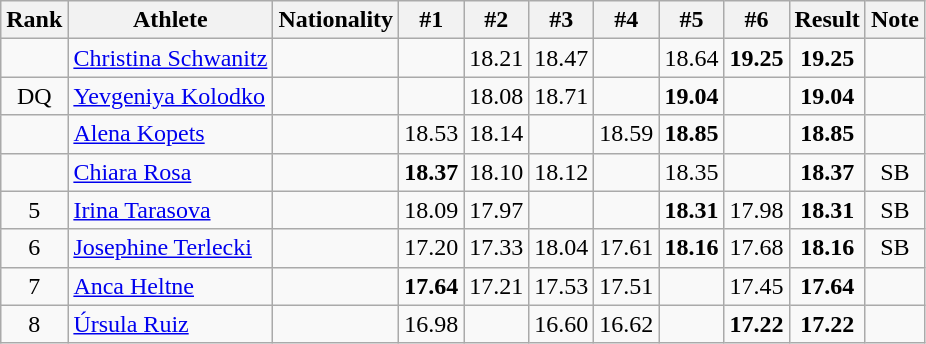<table class="wikitable sortable" style="text-align:center">
<tr>
<th>Rank</th>
<th>Athlete</th>
<th>Nationality</th>
<th>#1</th>
<th>#2</th>
<th>#3</th>
<th>#4</th>
<th>#5</th>
<th>#6</th>
<th>Result</th>
<th>Note</th>
</tr>
<tr>
<td></td>
<td align=left><a href='#'>Christina Schwanitz</a></td>
<td align=left></td>
<td></td>
<td>18.21</td>
<td>18.47</td>
<td></td>
<td>18.64</td>
<td><strong>19.25</strong></td>
<td><strong>19.25</strong></td>
<td></td>
</tr>
<tr>
<td>DQ</td>
<td align=left><a href='#'>Yevgeniya Kolodko</a></td>
<td align=left></td>
<td></td>
<td>18.08</td>
<td>18.71</td>
<td></td>
<td><strong>19.04</strong></td>
<td></td>
<td><strong>19.04</strong></td>
<td></td>
</tr>
<tr>
<td></td>
<td align=left><a href='#'>Alena Kopets</a></td>
<td align=left></td>
<td>18.53</td>
<td>18.14</td>
<td></td>
<td>18.59</td>
<td><strong>18.85</strong></td>
<td></td>
<td><strong>18.85</strong></td>
<td></td>
</tr>
<tr>
<td></td>
<td align=left><a href='#'>Chiara Rosa</a></td>
<td align=left></td>
<td><strong>18.37</strong></td>
<td>18.10</td>
<td>18.12</td>
<td></td>
<td>18.35</td>
<td></td>
<td><strong>18.37</strong></td>
<td>SB</td>
</tr>
<tr>
<td>5</td>
<td align=left><a href='#'>Irina Tarasova</a></td>
<td align=left></td>
<td>18.09</td>
<td>17.97</td>
<td></td>
<td></td>
<td><strong>18.31</strong></td>
<td>17.98</td>
<td><strong>18.31</strong></td>
<td>SB</td>
</tr>
<tr>
<td>6</td>
<td align=left><a href='#'>Josephine Terlecki</a></td>
<td align=left></td>
<td>17.20</td>
<td>17.33</td>
<td>18.04</td>
<td>17.61</td>
<td><strong>18.16</strong></td>
<td>17.68</td>
<td><strong>18.16</strong></td>
<td>SB</td>
</tr>
<tr>
<td>7</td>
<td align=left><a href='#'>Anca Heltne</a></td>
<td align=left></td>
<td><strong>17.64</strong></td>
<td>17.21</td>
<td>17.53</td>
<td>17.51</td>
<td></td>
<td>17.45</td>
<td><strong>17.64</strong></td>
<td></td>
</tr>
<tr>
<td>8</td>
<td align=left><a href='#'>Úrsula Ruiz</a></td>
<td align=left></td>
<td>16.98</td>
<td></td>
<td>16.60</td>
<td>16.62</td>
<td></td>
<td><strong>17.22</strong></td>
<td><strong>17.22</strong></td>
<td></td>
</tr>
</table>
